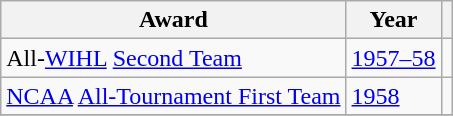<table class="wikitable">
<tr>
<th>Award</th>
<th>Year</th>
<th></th>
</tr>
<tr>
<td>All-<a href='#'>WIHL</a> <a href='#'>Second Team</a></td>
<td><a href='#'>1957–58</a></td>
<td></td>
</tr>
<tr>
<td><a href='#'>NCAA</a> <a href='#'>All-Tournament First Team</a></td>
<td><a href='#'>1958</a></td>
<td></td>
</tr>
<tr>
</tr>
</table>
